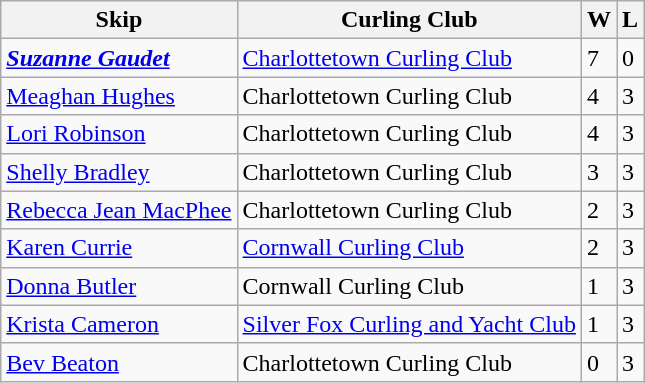<table class="wikitable">
<tr>
<th>Skip</th>
<th>Curling Club</th>
<th>W</th>
<th>L</th>
</tr>
<tr>
<td><strong><em><a href='#'>Suzanne Gaudet</a></em></strong></td>
<td><a href='#'>Charlottetown Curling Club</a></td>
<td>7</td>
<td>0</td>
</tr>
<tr>
<td><a href='#'>Meaghan Hughes</a></td>
<td>Charlottetown Curling Club</td>
<td>4</td>
<td>3</td>
</tr>
<tr>
<td><a href='#'>Lori Robinson</a></td>
<td>Charlottetown Curling Club</td>
<td>4</td>
<td>3</td>
</tr>
<tr>
<td><a href='#'>Shelly Bradley</a></td>
<td>Charlottetown Curling Club</td>
<td>3</td>
<td>3</td>
</tr>
<tr>
<td><a href='#'>Rebecca Jean MacPhee</a></td>
<td>Charlottetown Curling Club</td>
<td>2</td>
<td>3</td>
</tr>
<tr>
<td><a href='#'>Karen Currie</a></td>
<td><a href='#'>Cornwall Curling Club</a></td>
<td>2</td>
<td>3</td>
</tr>
<tr>
<td><a href='#'>Donna Butler</a></td>
<td>Cornwall Curling Club</td>
<td>1</td>
<td>3</td>
</tr>
<tr>
<td><a href='#'>Krista Cameron</a></td>
<td><a href='#'>Silver Fox Curling and Yacht Club</a></td>
<td>1</td>
<td>3</td>
</tr>
<tr>
<td><a href='#'>Bev Beaton</a></td>
<td>Charlottetown Curling Club</td>
<td>0</td>
<td>3</td>
</tr>
</table>
